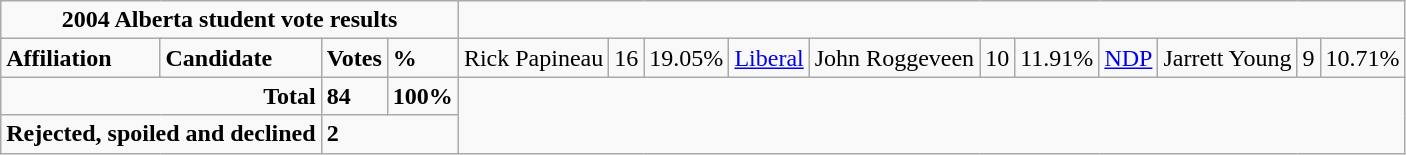<table class="wikitable">
<tr>
<td colspan="5" align="center"><strong>2004 Alberta student vote results</strong></td>
</tr>
<tr>
<td colspan="2"><strong>Affiliation</strong></td>
<td><strong>Candidate</strong></td>
<td><strong>Votes</strong></td>
<td><strong>%</strong><br>
</td>
<td>Rick Papineau</td>
<td>16</td>
<td>19.05%<br></td>
<td><a href='#'>Liberal</a></td>
<td>John Roggeveen</td>
<td>10</td>
<td>11.91%<br></td>
<td><a href='#'>NDP</a></td>
<td>Jarrett Young</td>
<td>9</td>
<td>10.71%<br>
</td>
</tr>
<tr>
<td colspan="3" align="right"><strong>Total</strong></td>
<td><strong>84</strong></td>
<td><strong>100%</strong></td>
</tr>
<tr>
<td colspan="3" align="right"><strong>Rejected, spoiled and declined</strong></td>
<td colspan="2"><strong>2</strong></td>
</tr>
</table>
